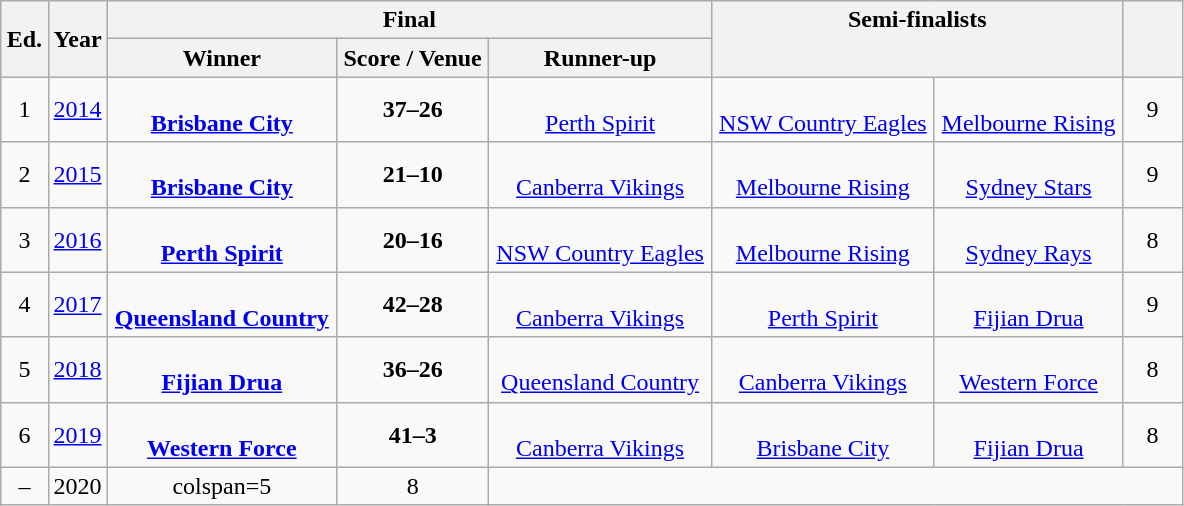<table class="wikitable" style="text-align:center;width:%; font-size:%;">
<tr>
<th rowspan=2>Ed.</th>
<th rowspan=2 style="width:5%;">Year</th>
<th colspan=3>Final</th>
<th colspan=2 style="border-bottom:1px solid transparent;">Semi-finalists</th>
<th rowspan=2 style="width:5%;"></th>
</tr>
<tr>
<th style="width:%;">Winner</th>
<th style="width:%;">Score / Venue</th>
<th style="width:%;">Runner-up</th>
<th style="width:%; border-right:1px solid transparent;"></th>
<th style="width:%; border-left:1px solid transparent;"></th>
</tr>
<tr>
<td>1</td>
<td><a href='#'>2014</a></td>
<td><br> <strong><a href='#'>Brisbane City</a></strong></td>
<td><strong>37–26</strong><br></td>
<td><br><a href='#'>Perth Spirit</a></td>
<td><br><a href='#'>NSW Country Eagles</a></td>
<td><br><a href='#'>Melbourne Rising</a></td>
<td>9</td>
</tr>
<tr>
<td>2</td>
<td><a href='#'>2015</a></td>
<td><br><strong><a href='#'>Brisbane City</a></strong></td>
<td><strong>21–10</strong><br></td>
<td><br><a href='#'>Canberra Vikings</a></td>
<td><br><a href='#'>Melbourne Rising</a></td>
<td><br><a href='#'>Sydney Stars</a></td>
<td>9</td>
</tr>
<tr>
<td>3</td>
<td><a href='#'>2016</a></td>
<td><br><strong><a href='#'>Perth Spirit</a></strong></td>
<td><strong>20–16</strong><br></td>
<td><br><a href='#'>NSW Country Eagles</a></td>
<td><br><a href='#'>Melbourne Rising</a></td>
<td><br><a href='#'>Sydney Rays</a></td>
<td>8</td>
</tr>
<tr>
<td>4</td>
<td><a href='#'>2017</a></td>
<td><br><strong><a href='#'>Queensland Country</a></strong></td>
<td><strong>42–28</strong><br></td>
<td><br><a href='#'>Canberra Vikings</a></td>
<td><br><a href='#'>Perth Spirit</a></td>
<td><br><a href='#'>Fijian Drua</a></td>
<td>9</td>
</tr>
<tr>
<td>5</td>
<td><a href='#'>2018</a></td>
<td><br><strong><a href='#'>Fijian Drua</a></strong></td>
<td><strong>36–26</strong><br></td>
<td><br><a href='#'>Queensland Country</a></td>
<td><br><a href='#'>Canberra Vikings</a></td>
<td><br><a href='#'>Western Force</a></td>
<td>8</td>
</tr>
<tr>
<td>6</td>
<td><a href='#'>2019</a></td>
<td><br><strong><a href='#'>Western Force</a></strong></td>
<td><strong>41–3</strong><br></td>
<td><br><a href='#'>Canberra Vikings</a></td>
<td><br><a href='#'>Brisbane City</a></td>
<td><br><a href='#'>Fijian Drua</a></td>
<td>8</td>
</tr>
<tr>
<td>–</td>
<td>2020</td>
<td>colspan=5 </td>
<td>8</td>
</tr>
</table>
